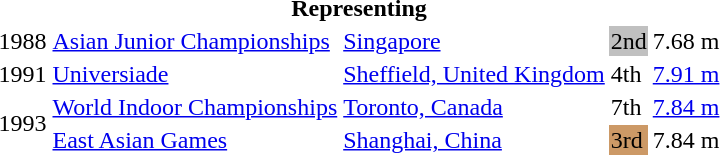<table>
<tr>
<th colspan="5">Representing </th>
</tr>
<tr>
<td>1988</td>
<td><a href='#'>Asian Junior Championships</a></td>
<td><a href='#'>Singapore</a></td>
<td bgcolor=silver>2nd</td>
<td>7.68 m</td>
</tr>
<tr>
<td>1991</td>
<td><a href='#'>Universiade</a></td>
<td><a href='#'>Sheffield, United Kingdom</a></td>
<td>4th</td>
<td><a href='#'>7.91 m</a></td>
</tr>
<tr>
<td rowspan=2>1993</td>
<td><a href='#'>World Indoor Championships</a></td>
<td><a href='#'>Toronto, Canada</a></td>
<td>7th</td>
<td><a href='#'>7.84 m</a></td>
</tr>
<tr>
<td><a href='#'>East Asian Games</a></td>
<td><a href='#'>Shanghai, China</a></td>
<td bgcolor=cc9966>3rd</td>
<td>7.84 m</td>
</tr>
</table>
